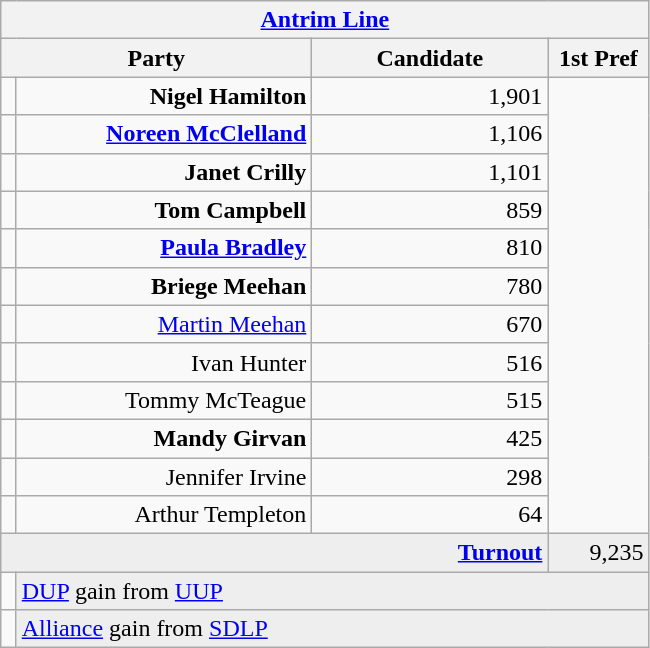<table class="wikitable">
<tr>
<th colspan="4" align="center"><a href='#'>Antrim Line</a></th>
</tr>
<tr>
<th colspan="2" align="center" width=200>Party</th>
<th width=150>Candidate</th>
<th width=60>1st Pref</th>
</tr>
<tr>
<td></td>
<td align="right"><strong>Nigel Hamilton</strong></td>
<td align="right">1,901</td>
</tr>
<tr>
<td></td>
<td align="right"><strong><a href='#'>Noreen McClelland</a></strong></td>
<td align="right">1,106</td>
</tr>
<tr>
<td></td>
<td align="right"><strong>Janet Crilly</strong></td>
<td align="right">1,101</td>
</tr>
<tr>
<td></td>
<td align="right"><strong>Tom Campbell</strong></td>
<td align="right">859</td>
</tr>
<tr>
<td></td>
<td align="right"><strong><a href='#'>Paula Bradley</a></strong></td>
<td align="right">810</td>
</tr>
<tr>
<td></td>
<td align="right"><strong>Briege Meehan</strong></td>
<td align="right">780</td>
</tr>
<tr>
<td></td>
<td align="right"><a href='#'>Martin Meehan</a></td>
<td align="right">670</td>
</tr>
<tr>
<td></td>
<td align="right">Ivan Hunter</td>
<td align="right">516</td>
</tr>
<tr>
<td></td>
<td align="right">Tommy McTeague</td>
<td align="right">515</td>
</tr>
<tr>
<td></td>
<td align="right"><strong>Mandy Girvan</strong></td>
<td align="right">425</td>
</tr>
<tr>
<td></td>
<td align="right">Jennifer Irvine</td>
<td align="right">298</td>
</tr>
<tr>
<td></td>
<td align="right">Arthur Templeton</td>
<td align="right">64</td>
</tr>
<tr bgcolor="EEEEEE">
<td colspan=3 align="right"><strong><a href='#'>Turnout</a></strong></td>
<td align="right">9,235</td>
</tr>
<tr>
<td bgcolor=></td>
<td colspan=3 bgcolor="EEEEEE"><a href='#'>DUP</a> gain from <a href='#'>UUP</a></td>
</tr>
<tr>
<td bgcolor=></td>
<td colspan=3 bgcolor="EEEEEE"><a href='#'>Alliance</a> gain from <a href='#'>SDLP</a></td>
</tr>
</table>
